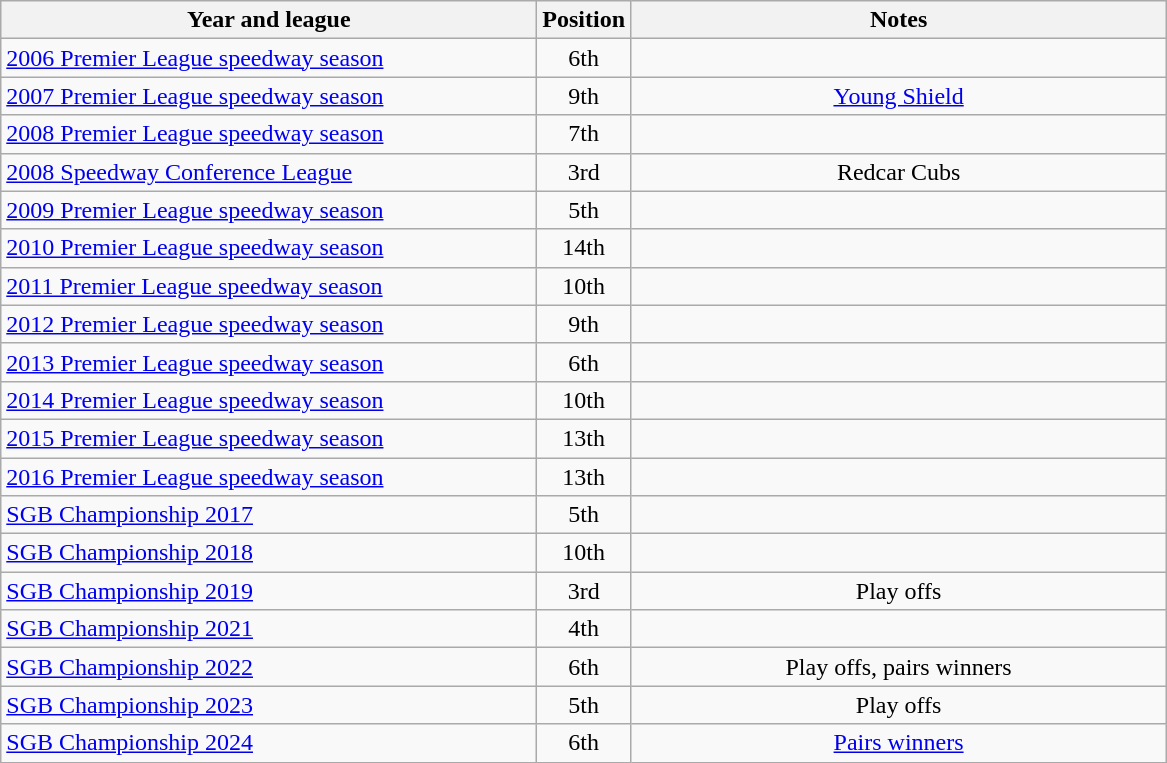<table class="wikitable">
<tr>
<th width=350>Year and league</th>
<th width=50>Position</th>
<th width=350>Notes</th>
</tr>
<tr align=center>
<td align="left"><a href='#'>2006 Premier League speedway season</a></td>
<td>6th</td>
<td></td>
</tr>
<tr align=center>
<td align="left"><a href='#'>2007 Premier League speedway season</a></td>
<td>9th</td>
<td><a href='#'>Young Shield</a></td>
</tr>
<tr align=center>
<td align="left"><a href='#'>2008 Premier League speedway season</a></td>
<td>7th</td>
<td></td>
</tr>
<tr align=center>
<td align="left"><a href='#'>2008 Speedway Conference League</a></td>
<td>3rd</td>
<td>Redcar Cubs</td>
</tr>
<tr align=center>
<td align="left"><a href='#'>2009 Premier League speedway season</a></td>
<td>5th</td>
<td></td>
</tr>
<tr align=center>
<td align="left"><a href='#'>2010 Premier League speedway season</a></td>
<td>14th</td>
<td></td>
</tr>
<tr align=center>
<td align="left"><a href='#'>2011 Premier League speedway season</a></td>
<td>10th</td>
<td></td>
</tr>
<tr align=center>
<td align="left"><a href='#'>2012 Premier League speedway season</a></td>
<td>9th</td>
<td></td>
</tr>
<tr align=center>
<td align="left"><a href='#'>2013 Premier League speedway season</a></td>
<td>6th</td>
<td></td>
</tr>
<tr align=center>
<td align="left"><a href='#'>2014 Premier League speedway season</a></td>
<td>10th</td>
<td></td>
</tr>
<tr align=center>
<td align="left"><a href='#'>2015 Premier League speedway season</a></td>
<td>13th</td>
<td></td>
</tr>
<tr align=center>
<td align="left"><a href='#'>2016 Premier League speedway season</a></td>
<td>13th</td>
<td></td>
</tr>
<tr align=center>
<td align="left"><a href='#'>SGB Championship 2017</a></td>
<td>5th</td>
<td></td>
</tr>
<tr align=center>
<td align="left"><a href='#'>SGB Championship 2018</a></td>
<td>10th</td>
<td></td>
</tr>
<tr align=center>
<td align="left"><a href='#'>SGB Championship 2019</a></td>
<td>3rd</td>
<td>Play offs</td>
</tr>
<tr align=center>
<td align="left"><a href='#'>SGB Championship 2021</a></td>
<td>4th</td>
<td></td>
</tr>
<tr align=center>
<td align="left"><a href='#'>SGB Championship 2022</a></td>
<td>6th</td>
<td>Play offs, pairs winners</td>
</tr>
<tr align=center>
<td align="left"><a href='#'>SGB Championship 2023</a></td>
<td>5th</td>
<td>Play offs</td>
</tr>
<tr align=center>
<td align="left"><a href='#'>SGB Championship 2024</a></td>
<td>6th</td>
<td><a href='#'>Pairs winners</a></td>
</tr>
</table>
